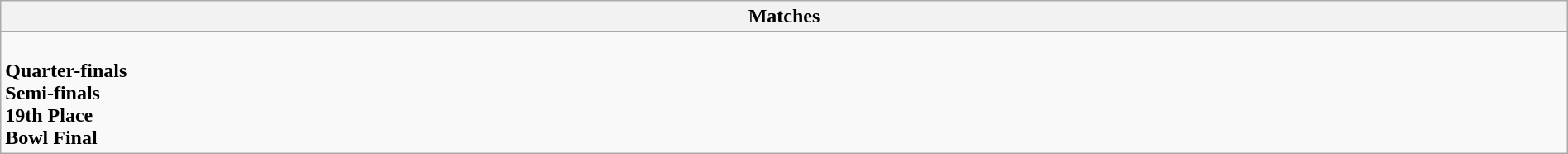<table class="wikitable collapsible collapsed" style="width:100%;">
<tr>
<th>Matches</th>
</tr>
<tr>
<td><br><strong>Quarter-finals</strong>



<br><strong>Semi-finals</strong>

<br><strong>19th Place</strong>
<br><strong>Bowl Final</strong>
</td>
</tr>
</table>
